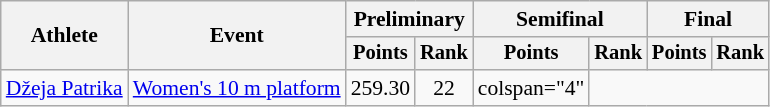<table class=wikitable style="font-size:90%">
<tr>
<th rowspan="2">Athlete</th>
<th rowspan="2">Event</th>
<th colspan="2">Preliminary</th>
<th colspan="2">Semifinal</th>
<th colspan="2">Final</th>
</tr>
<tr style="font-size:95%">
<th>Points</th>
<th>Rank</th>
<th>Points</th>
<th>Rank</th>
<th>Points</th>
<th>Rank</th>
</tr>
<tr align=center>
<td align=left><a href='#'>Džeja Patrika</a></td>
<td align=left><a href='#'>Women's 10 m platform</a></td>
<td>259.30</td>
<td>22</td>
<td>colspan="4"</td>
</tr>
</table>
